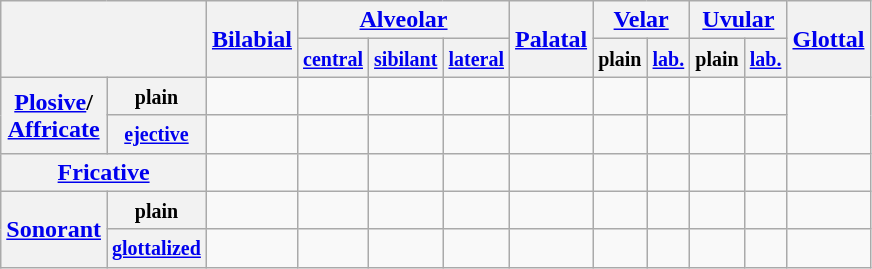<table class="wikitable" style="text-align: center;">
<tr>
<th colspan="2" rowspan="2"></th>
<th rowspan="2"><a href='#'>Bilabial</a></th>
<th colspan="3"><a href='#'>Alveolar</a></th>
<th rowspan="2"><a href='#'>Palatal</a></th>
<th colspan="2"><a href='#'>Velar</a></th>
<th colspan="2"><a href='#'>Uvular</a></th>
<th rowspan="2"><a href='#'>Glottal</a></th>
</tr>
<tr>
<th><small><a href='#'>central</a></small></th>
<th><small><a href='#'>sibilant</a></small></th>
<th><small><a href='#'>lateral</a></small></th>
<th><small>plain</small></th>
<th><small><a href='#'>lab.</a></small></th>
<th><small>plain</small></th>
<th><small><a href='#'>lab.</a></small></th>
</tr>
<tr>
<th rowspan="2"><a href='#'>Plosive</a>/<br><a href='#'>Affricate</a></th>
<th><small>plain</small></th>
<td></td>
<td></td>
<td></td>
<td></td>
<td></td>
<td></td>
<td></td>
<td></td>
<td></td>
<td rowspan="2"></td>
</tr>
<tr>
<th><small><a href='#'>ejective</a></small></th>
<td></td>
<td></td>
<td></td>
<td></td>
<td></td>
<td></td>
<td></td>
<td></td>
<td></td>
</tr>
<tr>
<th colspan="2"><a href='#'>Fricative</a></th>
<td></td>
<td></td>
<td></td>
<td></td>
<td></td>
<td></td>
<td></td>
<td></td>
<td></td>
<td></td>
</tr>
<tr>
<th rowspan="2"><a href='#'>Sonorant</a></th>
<th><small>plain</small></th>
<td></td>
<td></td>
<td></td>
<td></td>
<td></td>
<td></td>
<td></td>
<td></td>
<td></td>
<td></td>
</tr>
<tr>
<th><small><a href='#'>glottalized</a></small></th>
<td></td>
<td></td>
<td></td>
<td></td>
<td></td>
<td></td>
<td></td>
<td></td>
<td></td>
<td></td>
</tr>
</table>
